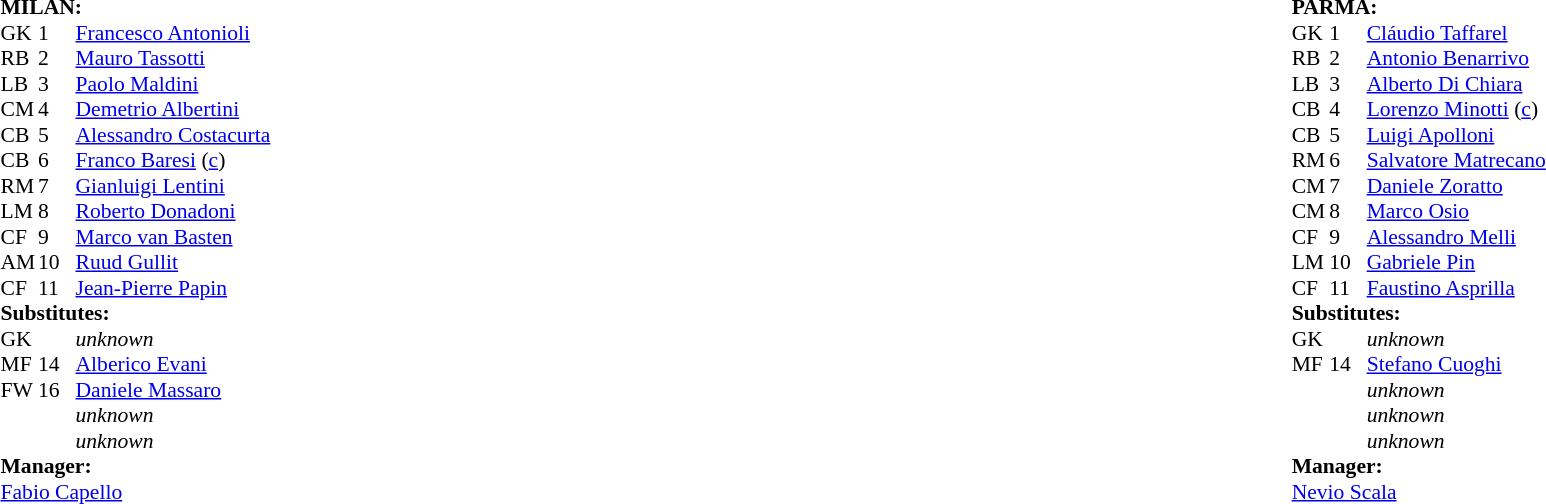<table width="100%">
<tr>
<td valign="top" width="50%"><br><table style="font-size:90%" cellspacing="0" cellpadding="0">
<tr>
<td colspan=4><strong>MILAN:</strong></td>
</tr>
<tr>
<th width=25></th>
<th width=25></th>
</tr>
<tr>
<td>GK</td>
<td>1</td>
<td> <a href='#'>Francesco Antonioli</a></td>
</tr>
<tr>
<td>RB</td>
<td>2</td>
<td> <a href='#'>Mauro Tassotti</a></td>
</tr>
<tr>
<td>LB</td>
<td>3</td>
<td> <a href='#'>Paolo Maldini</a></td>
</tr>
<tr>
<td>CM</td>
<td>4</td>
<td> <a href='#'>Demetrio Albertini</a></td>
</tr>
<tr>
<td>CB</td>
<td>5</td>
<td> <a href='#'>Alessandro Costacurta</a></td>
</tr>
<tr>
<td>CB</td>
<td>6</td>
<td> <a href='#'>Franco Baresi</a> (<a href='#'>c</a>)</td>
</tr>
<tr>
<td>RM</td>
<td>7</td>
<td> <a href='#'>Gianluigi Lentini</a></td>
</tr>
<tr>
<td>LM</td>
<td>8</td>
<td> <a href='#'>Roberto Donadoni</a></td>
</tr>
<tr>
<td>CF</td>
<td>9</td>
<td> <a href='#'>Marco van Basten</a></td>
</tr>
<tr>
<td>AM</td>
<td>10</td>
<td> <a href='#'>Ruud Gullit</a></td>
<td></td>
<td></td>
</tr>
<tr>
<td>CF</td>
<td>11</td>
<td> <a href='#'>Jean-Pierre Papin</a></td>
<td></td>
<td></td>
</tr>
<tr>
<td colspan=3><strong>Substitutes:</strong></td>
</tr>
<tr>
<td>GK</td>
<td></td>
<td> <em>unknown</em></td>
</tr>
<tr>
<td>MF</td>
<td>14</td>
<td> <a href='#'>Alberico Evani</a></td>
<td></td>
<td></td>
</tr>
<tr>
<td>FW</td>
<td>16</td>
<td> <a href='#'>Daniele Massaro</a></td>
<td></td>
<td></td>
</tr>
<tr>
<td></td>
<td></td>
<td> <em>unknown</em></td>
</tr>
<tr>
<td></td>
<td></td>
<td> <em>unknown</em></td>
</tr>
<tr>
<td colspan=3><strong>Manager:</strong></td>
</tr>
<tr>
<td colspan=4> <a href='#'>Fabio Capello</a></td>
</tr>
</table>
</td>
<td valign="top"></td>
<td valign="top" width="50%"><br><table style="font-size: 90%" cellspacing="0" cellpadding="0" align=center>
<tr>
<td colspan="4"><strong>PARMA:</strong></td>
</tr>
<tr>
<th width=25></th>
<th width=25></th>
</tr>
<tr>
<td>GK</td>
<td>1</td>
<td> <a href='#'>Cláudio Taffarel</a></td>
</tr>
<tr>
<td>RB</td>
<td>2</td>
<td> <a href='#'>Antonio Benarrivo</a></td>
</tr>
<tr>
<td>LB</td>
<td>3</td>
<td> <a href='#'>Alberto Di Chiara</a></td>
</tr>
<tr>
<td>CB</td>
<td>4</td>
<td> <a href='#'>Lorenzo Minotti</a> (<a href='#'>c</a>)</td>
</tr>
<tr>
<td>CB</td>
<td>5</td>
<td> <a href='#'>Luigi Apolloni</a></td>
</tr>
<tr>
<td>RM</td>
<td>6</td>
<td> <a href='#'>Salvatore Matrecano</a></td>
</tr>
<tr>
<td>CM</td>
<td>7</td>
<td> <a href='#'>Daniele Zoratto</a></td>
</tr>
<tr>
<td>CM</td>
<td>8</td>
<td> <a href='#'>Marco Osio</a></td>
</tr>
<tr>
<td>CF</td>
<td>9</td>
<td> <a href='#'>Alessandro Melli</a></td>
</tr>
<tr>
<td>LM</td>
<td>10</td>
<td> <a href='#'>Gabriele Pin</a></td>
<td></td>
<td></td>
</tr>
<tr>
<td>CF</td>
<td>11</td>
<td> <a href='#'>Faustino Asprilla</a></td>
</tr>
<tr>
<td colspan=3><strong>Substitutes:</strong></td>
</tr>
<tr>
<td>GK</td>
<td></td>
<td> <em>unknown</em></td>
</tr>
<tr>
<td>MF</td>
<td>14</td>
<td> <a href='#'>Stefano Cuoghi</a></td>
<td></td>
<td></td>
</tr>
<tr>
<td></td>
<td></td>
<td> <em>unknown</em></td>
</tr>
<tr>
<td></td>
<td></td>
<td> <em>unknown</em></td>
</tr>
<tr>
<td></td>
<td></td>
<td> <em>unknown</em></td>
</tr>
<tr>
<td colspan=3><strong>Manager:</strong></td>
</tr>
<tr>
<td colspan=4> <a href='#'>Nevio Scala</a></td>
</tr>
</table>
</td>
</tr>
</table>
